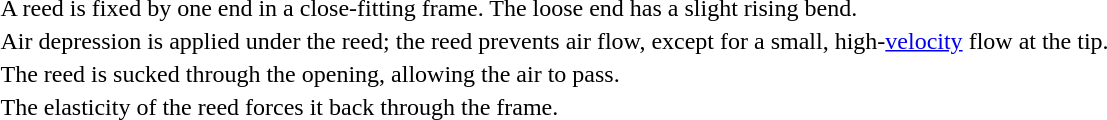<table>
<tr>
<td></td>
<td>A reed is fixed by one end in a close-fitting frame. The loose end has a slight rising bend.</td>
</tr>
<tr>
<td></td>
<td>Air depression is applied under the reed; the reed prevents air flow, except for a small, high-<a href='#'>velocity</a> flow at the tip.</td>
</tr>
<tr>
<td></td>
<td>The reed is sucked through the opening, allowing the air to pass.</td>
</tr>
<tr>
<td></td>
<td>The elasticity of the reed forces it back through the frame.</td>
</tr>
</table>
